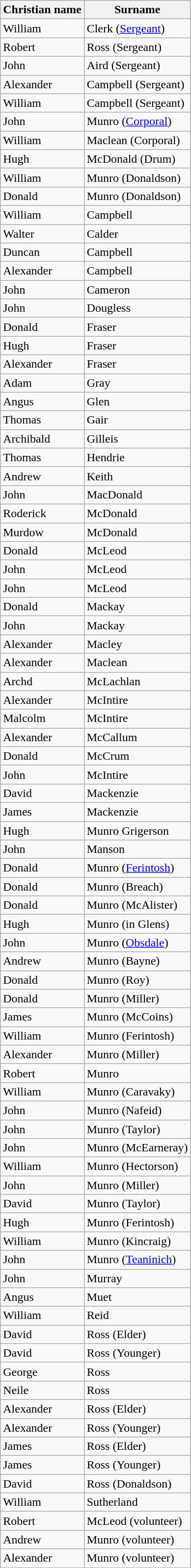<table class="wikitable collapsible collapsed sortable">
<tr>
<th>Christian name</th>
<th>Surname</th>
</tr>
<tr>
<td>William</td>
<td>Clerk (<a href='#'>Sergeant</a>)</td>
</tr>
<tr>
<td>Robert</td>
<td>Ross (Sergeant)</td>
</tr>
<tr>
<td>John</td>
<td>Aird (Sergeant)</td>
</tr>
<tr>
<td>Alexander</td>
<td>Campbell (Sergeant)</td>
</tr>
<tr>
<td>William</td>
<td>Campbell (Sergeant)</td>
</tr>
<tr>
<td>John</td>
<td>Munro (<a href='#'>Corporal</a>)</td>
</tr>
<tr>
<td>William</td>
<td>Maclean (Corporal)</td>
</tr>
<tr>
<td>Hugh</td>
<td>McDonald (Drum)</td>
</tr>
<tr>
<td>William</td>
<td>Munro (Donaldson)</td>
</tr>
<tr>
<td>Donald</td>
<td>Munro (Donaldson)</td>
</tr>
<tr>
<td>William</td>
<td>Campbell</td>
</tr>
<tr>
<td>Walter</td>
<td>Calder</td>
</tr>
<tr>
<td>Duncan</td>
<td>Campbell</td>
</tr>
<tr>
<td>Alexander</td>
<td>Campbell</td>
</tr>
<tr>
<td>John</td>
<td>Cameron</td>
</tr>
<tr>
<td>John</td>
<td>Dougless</td>
</tr>
<tr>
<td>Donald</td>
<td>Fraser</td>
</tr>
<tr>
<td>Hugh</td>
<td>Fraser</td>
</tr>
<tr>
<td>Alexander</td>
<td>Fraser</td>
</tr>
<tr>
<td>Adam</td>
<td>Gray</td>
</tr>
<tr>
<td>Angus</td>
<td>Glen</td>
</tr>
<tr>
<td>Thomas</td>
<td>Gair</td>
</tr>
<tr>
<td>Archibald</td>
<td>Gilleis</td>
</tr>
<tr>
<td>Thomas</td>
<td>Hendrie</td>
</tr>
<tr>
<td>Andrew</td>
<td>Keith</td>
</tr>
<tr>
<td>John</td>
<td>MacDonald</td>
</tr>
<tr>
<td>Roderick</td>
<td>McDonald</td>
</tr>
<tr>
<td>Murdow</td>
<td>McDonald</td>
</tr>
<tr>
<td>Donald</td>
<td>McLeod</td>
</tr>
<tr>
<td>John</td>
<td>McLeod</td>
</tr>
<tr>
<td>John</td>
<td>McLeod</td>
</tr>
<tr>
<td>Donald</td>
<td>Mackay</td>
</tr>
<tr>
<td>John</td>
<td>Mackay</td>
</tr>
<tr>
<td>Alexander</td>
<td>Macley</td>
</tr>
<tr>
<td>Alexander</td>
<td>Maclean</td>
</tr>
<tr>
<td>Archd</td>
<td>McLachlan</td>
</tr>
<tr>
<td>Alexander</td>
<td>McIntire</td>
</tr>
<tr>
<td>Malcolm</td>
<td>McIntire</td>
</tr>
<tr>
<td>Alexander</td>
<td>McCallum</td>
</tr>
<tr>
<td>Donald</td>
<td>McCrum</td>
</tr>
<tr>
<td>John</td>
<td>McIntire</td>
</tr>
<tr>
<td>David</td>
<td>Mackenzie</td>
</tr>
<tr>
<td>James</td>
<td>Mackenzie</td>
</tr>
<tr>
<td>Hugh</td>
<td>Munro Grigerson</td>
</tr>
<tr>
<td>John</td>
<td>Manson</td>
</tr>
<tr>
<td>Donald</td>
<td>Munro (<a href='#'>Ferintosh</a>)</td>
</tr>
<tr>
<td>Donald</td>
<td>Munro (Breach)</td>
</tr>
<tr>
<td>Donald</td>
<td>Munro (McAlister)</td>
</tr>
<tr>
<td>Hugh</td>
<td>Munro (in Glens)</td>
</tr>
<tr>
<td>John</td>
<td>Munro (<a href='#'>Obsdale</a>)</td>
</tr>
<tr>
<td>Andrew</td>
<td>Munro (Bayne)</td>
</tr>
<tr>
<td>Donald</td>
<td>Munro (Roy)</td>
</tr>
<tr>
<td>Donald</td>
<td>Munro (Miller)</td>
</tr>
<tr>
<td>James</td>
<td>Munro (McCoins)</td>
</tr>
<tr>
<td>William</td>
<td>Munro (Ferintosh)</td>
</tr>
<tr>
<td>Alexander</td>
<td>Munro (Miller)</td>
</tr>
<tr>
<td>Robert</td>
<td>Munro</td>
</tr>
<tr>
<td>William</td>
<td>Munro (Caravaky)</td>
</tr>
<tr>
<td>John</td>
<td>Munro (Nafeid)</td>
</tr>
<tr>
<td>John</td>
<td>Munro (Taylor)</td>
</tr>
<tr>
<td>John</td>
<td>Munro (McEarneray)</td>
</tr>
<tr>
<td>William</td>
<td>Munro (Hectorson)</td>
</tr>
<tr>
<td>John</td>
<td>Munro (Miller)</td>
</tr>
<tr>
<td>David</td>
<td>Munro (Taylor)</td>
</tr>
<tr>
<td>Hugh</td>
<td>Munro (Ferintosh)</td>
</tr>
<tr>
<td>William</td>
<td>Munro (Kincraig)</td>
</tr>
<tr>
<td>John</td>
<td>Munro (<a href='#'>Teaninich</a>)</td>
</tr>
<tr>
<td>John</td>
<td>Murray</td>
</tr>
<tr>
<td>Angus</td>
<td>Muet</td>
</tr>
<tr>
<td>William</td>
<td>Reid</td>
</tr>
<tr>
<td>David</td>
<td>Ross (Elder)</td>
</tr>
<tr>
<td>David</td>
<td>Ross (Younger)</td>
</tr>
<tr>
<td>George</td>
<td>Ross</td>
</tr>
<tr>
<td>Neile</td>
<td>Ross</td>
</tr>
<tr>
<td>Alexander</td>
<td>Ross (Elder)</td>
</tr>
<tr>
<td>Alexander</td>
<td>Ross (Younger)</td>
</tr>
<tr>
<td>James</td>
<td>Ross (Elder)</td>
</tr>
<tr>
<td>James</td>
<td>Ross (Younger)</td>
</tr>
<tr>
<td>David</td>
<td>Ross (Donaldson)</td>
</tr>
<tr>
<td>William</td>
<td>Sutherland</td>
</tr>
<tr>
<td>Robert</td>
<td>McLeod (volunteer)</td>
</tr>
<tr>
<td>Andrew</td>
<td>Munro (volunteer)</td>
</tr>
<tr>
<td>Alexander</td>
<td>Munro (volunteer)</td>
</tr>
</table>
